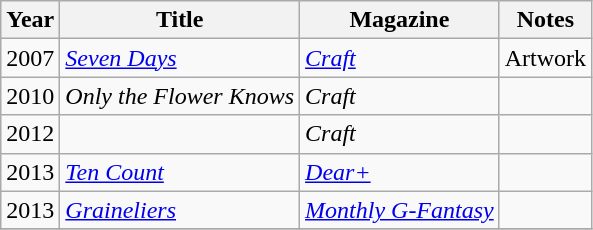<table class="wikitable">
<tr>
<th>Year</th>
<th>Title</th>
<th>Magazine</th>
<th>Notes</th>
</tr>
<tr>
<td>2007</td>
<td><em><a href='#'>Seven Days</a></em><br></td>
<td><em><a href='#'>Craft</a></em></td>
<td>Artwork</td>
</tr>
<tr>
<td>2010</td>
<td><em>Only the Flower Knows</em><br></td>
<td><em>Craft</em></td>
<td></td>
</tr>
<tr>
<td>2012</td>
<td></td>
<td><em>Craft</em></td>
<td></td>
</tr>
<tr>
<td>2013</td>
<td><em><a href='#'>Ten Count</a></em><br></td>
<td><em><a href='#'>Dear+</a></em></td>
<td></td>
</tr>
<tr>
<td>2013</td>
<td><em><a href='#'>Graineliers</a></em><br></td>
<td><em><a href='#'>Monthly G-Fantasy</a></em></td>
<td></td>
</tr>
<tr>
</tr>
</table>
